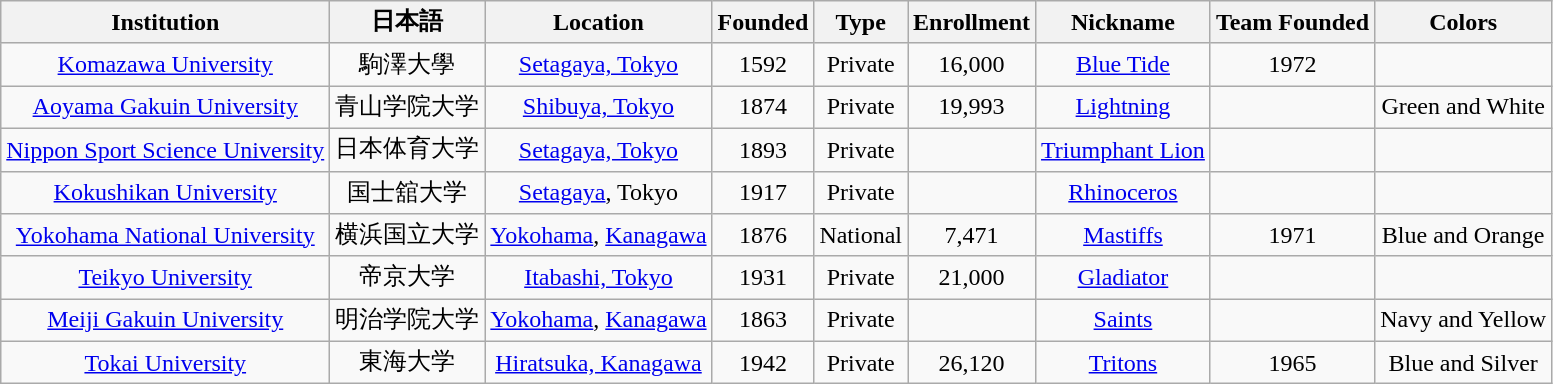<table class="wikitable sortable" style="text-align: center;">
<tr>
<th>Institution</th>
<th>日本語</th>
<th>Location</th>
<th>Founded</th>
<th>Type</th>
<th>Enrollment</th>
<th>Nickname</th>
<th>Team Founded</th>
<th>Colors</th>
</tr>
<tr>
<td><a href='#'>Komazawa University</a></td>
<td>駒澤大學</td>
<td><a href='#'>Setagaya, Tokyo</a></td>
<td>1592</td>
<td>Private</td>
<td>16,000</td>
<td><a href='#'>Blue Tide</a></td>
<td>1972</td>
<td></td>
</tr>
<tr>
<td><a href='#'>Aoyama Gakuin University</a></td>
<td>青山学院大学</td>
<td><a href='#'>Shibuya, Tokyo</a></td>
<td>1874</td>
<td>Private</td>
<td>19,993</td>
<td><a href='#'>Lightning</a></td>
<td></td>
<td>Green and White</td>
</tr>
<tr>
<td><a href='#'>Nippon Sport Science University</a></td>
<td>日本体育大学</td>
<td><a href='#'>Setagaya, Tokyo</a></td>
<td>1893</td>
<td>Private</td>
<td></td>
<td><a href='#'>Triumphant Lion</a></td>
<td></td>
<td></td>
</tr>
<tr>
<td><a href='#'>Kokushikan University</a></td>
<td>国士舘大学</td>
<td><a href='#'>Setagaya</a>, Tokyo</td>
<td>1917</td>
<td>Private</td>
<td></td>
<td><a href='#'>Rhinoceros</a></td>
<td></td>
<td></td>
</tr>
<tr>
<td><a href='#'>Yokohama National University</a></td>
<td>横浜国立大学</td>
<td><a href='#'>Yokohama</a>, <a href='#'>Kanagawa</a></td>
<td>1876</td>
<td>National</td>
<td>7,471</td>
<td><a href='#'>Mastiffs</a></td>
<td>1971</td>
<td>Blue and Orange</td>
</tr>
<tr>
<td><a href='#'>Teikyo University</a></td>
<td>帝京大学</td>
<td><a href='#'>Itabashi, Tokyo</a></td>
<td>1931</td>
<td>Private</td>
<td>21,000</td>
<td><a href='#'>Gladiator</a></td>
<td></td>
<td></td>
</tr>
<tr>
<td><a href='#'>Meiji Gakuin University</a></td>
<td>明治学院大学</td>
<td><a href='#'>Yokohama</a>, <a href='#'>Kanagawa</a></td>
<td>1863</td>
<td>Private</td>
<td></td>
<td><a href='#'>Saints</a></td>
<td></td>
<td>Navy and Yellow</td>
</tr>
<tr>
<td><a href='#'>Tokai University</a></td>
<td>東海大学</td>
<td><a href='#'>Hiratsuka, Kanagawa</a></td>
<td>1942</td>
<td>Private</td>
<td>26,120</td>
<td><a href='#'>Tritons</a></td>
<td>1965</td>
<td>Blue and Silver</td>
</tr>
</table>
